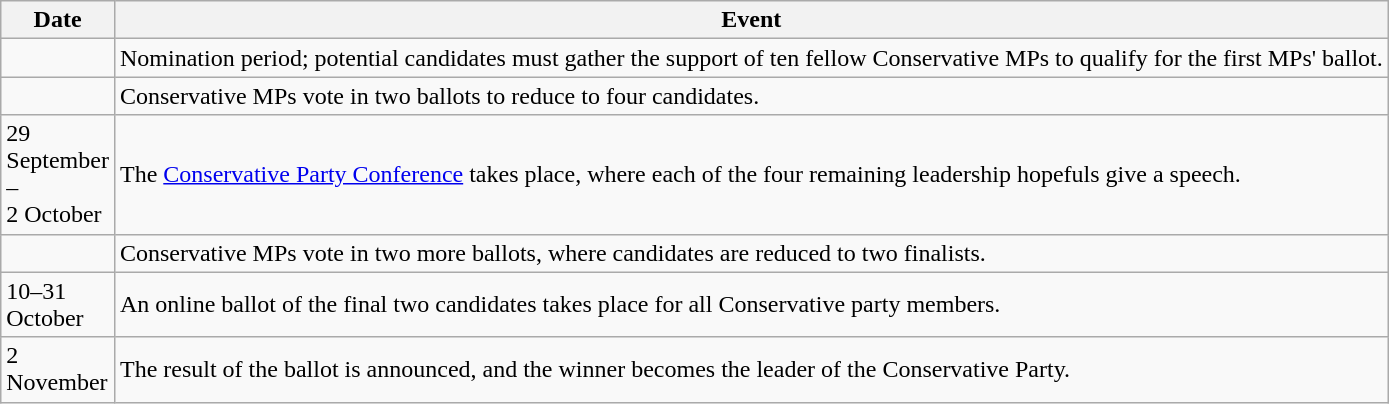<table class="wikitable">
<tr>
<th style="width:4em">Date</th>
<th>Event</th>
</tr>
<tr>
<td></td>
<td>Nomination period; potential candidates must gather the support of ten fellow Conservative MPs to qualify for the first MPs' ballot.</td>
</tr>
<tr>
<td></td>
<td>Conservative MPs vote in two ballots to reduce to four candidates.</td>
</tr>
<tr>
<td>29 September – <br>2 October</td>
<td>The <a href='#'>Conservative Party Conference</a> takes place, where each of the four remaining leadership hopefuls give a speech.</td>
</tr>
<tr>
<td></td>
<td>Conservative MPs vote in two more ballots, where candidates are reduced to two finalists.</td>
</tr>
<tr>
<td>10–31 October</td>
<td>An online ballot of the final two candidates takes place for all Conservative party members.</td>
</tr>
<tr>
<td>2 November</td>
<td>The result of the ballot is announced, and the winner becomes the leader of the Conservative Party.</td>
</tr>
</table>
